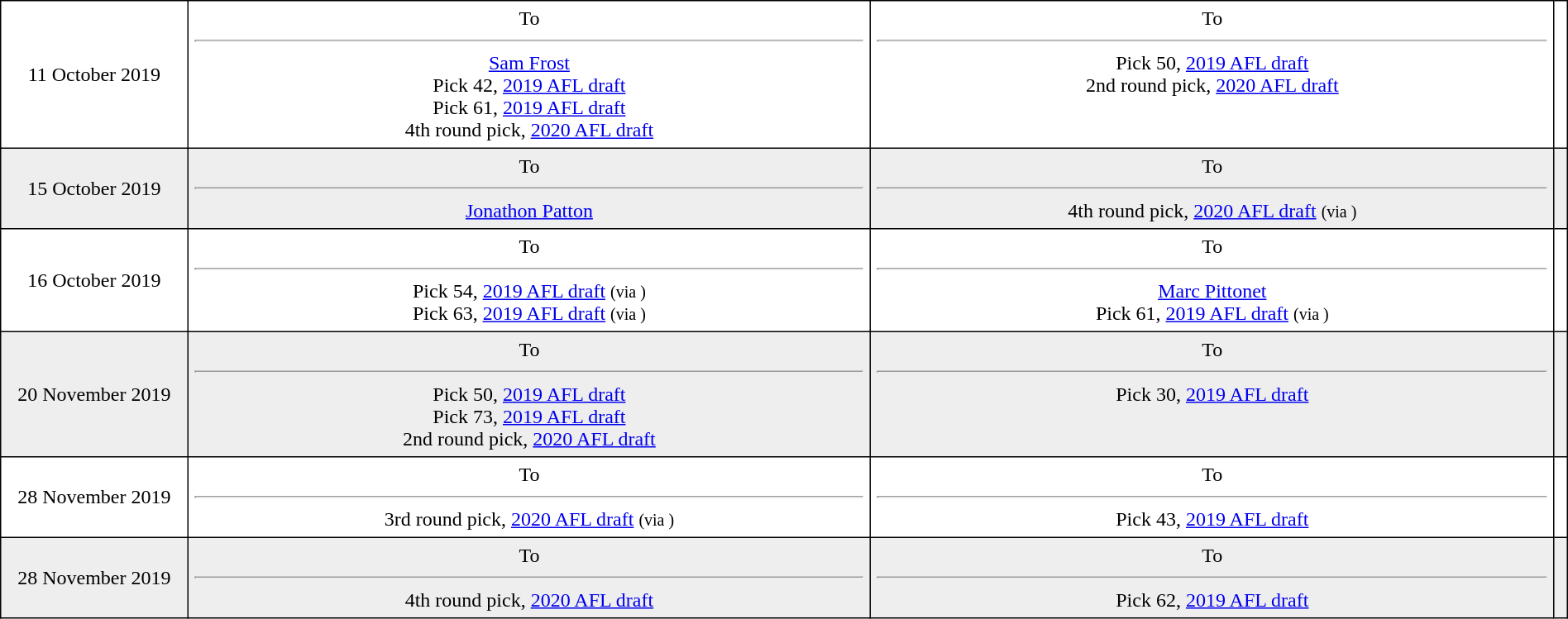<table border=1 style="border-collapse:collapse; text-align: center; width: 100%" bordercolor="#000000" cellpadding="5">
<tr>
<td style="width:12%">11 October 2019</td>
<td style="width:44%; vertical-align:top;">To <strong></strong><hr><a href='#'>Sam Frost</a><br>Pick 42, <a href='#'>2019 AFL draft</a><br>Pick 61, <a href='#'>2019 AFL draft</a><br>4th round pick, <a href='#'>2020 AFL draft</a></td>
<td style="width:44%; vertical-align:top;">To <strong></strong><hr>Pick 50, <a href='#'>2019 AFL draft</a><br>2nd round pick, <a href='#'>2020 AFL draft</a></td>
<td></td>
</tr>
<tr style="background:#EEE">
<td style="width:12%">15 October 2019</td>
<td style="width:44%; vertical-align:top;">To <strong></strong><hr><a href='#'>Jonathon Patton</a></td>
<td style="width:44%; vertical-align:top;">To <strong></strong><hr>4th round pick, <a href='#'>2020 AFL draft</a> <small>(via )</small></td>
<td></td>
</tr>
<tr>
<td style="width:12%">16 October 2019</td>
<td style="width:44%; vertical-align:top;">To <strong></strong><hr>Pick 54, <a href='#'>2019 AFL draft</a> <small>(via )</small><br>Pick 63, <a href='#'>2019 AFL draft</a> <small>(via )</small></td>
<td style="width:44%; vertical-align:top;">To <strong></strong><hr><a href='#'>Marc Pittonet</a><br> Pick 61, <a href='#'>2019 AFL draft</a> <small>(via )</small></td>
<td></td>
</tr>
<tr style="background:#EEE">
<td style="width:12%">20 November 2019</td>
<td style="width:44%; vertical-align:top;">To <strong></strong><hr>Pick 50, <a href='#'>2019 AFL draft</a><br>Pick 73, <a href='#'>2019 AFL draft</a><br>2nd round pick, <a href='#'>2020 AFL draft</a></td>
<td style="width:44%; vertical-align:top;">To <strong></strong><hr>Pick 30, <a href='#'>2019 AFL draft</a></td>
<td></td>
</tr>
<tr>
<td style="width:12%">28 November 2019</td>
<td style="width:44%; vertical-align:top;">To <strong></strong><hr>3rd round pick, <a href='#'>2020 AFL draft</a> <small>(via )</small></td>
<td style="width:44%; vertical-align:top;">To <strong></strong><hr>Pick 43, <a href='#'>2019 AFL draft</a></td>
<td></td>
</tr>
<tr style="background:#EEE">
<td style="width:12%">28 November 2019</td>
<td style="width:44%; vertical-align:top;">To <strong></strong><hr>4th round pick, <a href='#'>2020 AFL draft</a></td>
<td style="width:44%; vertical-align:top;">To <strong></strong><hr>Pick 62, <a href='#'>2019 AFL draft</a></td>
<td></td>
</tr>
</table>
